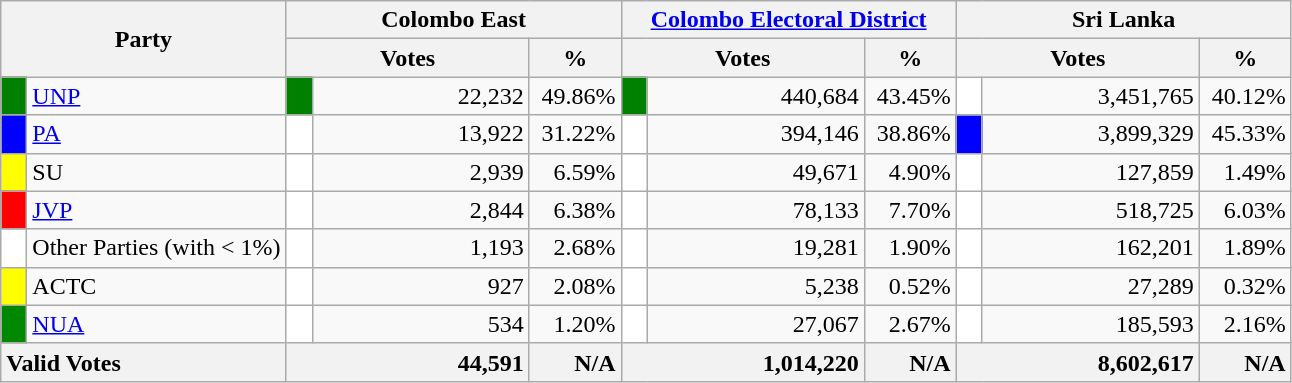<table class="wikitable">
<tr>
<th colspan="2" width="144px"rowspan="2">Party</th>
<th colspan="3" width="216px">Colombo East</th>
<th colspan="3" width="216px"><a href='#'>Colombo Electoral District</a></th>
<th colspan="3" width="216px">Sri Lanka</th>
</tr>
<tr>
<th colspan="2" width="144px">Votes</th>
<th>%</th>
<th colspan="2" width="144px">Votes</th>
<th>%</th>
<th colspan="2" width="144px">Votes</th>
<th>%</th>
</tr>
<tr>
<td style="background-color:green;" width="10px"></td>
<td style="text-align:left;"><a href='#'>UNP</a></td>
<td style="background-color:green;" width="10px"></td>
<td style="text-align:right;">22,232</td>
<td style="text-align:right;">49.86%</td>
<td style="background-color:green;" width="10px"></td>
<td style="text-align:right;">440,684</td>
<td style="text-align:right;">43.45%</td>
<td style="background-color:white;" width="10px"></td>
<td style="text-align:right;">3,451,765</td>
<td style="text-align:right;">40.12%</td>
</tr>
<tr>
<td style="background-color:blue;" width="10px"></td>
<td style="text-align:left;"><a href='#'>PA</a></td>
<td style="background-color:white;" width="10px"></td>
<td style="text-align:right;">13,922</td>
<td style="text-align:right;">31.22%</td>
<td style="background-color:white;" width="10px"></td>
<td style="text-align:right;">394,146</td>
<td style="text-align:right;">38.86%</td>
<td style="background-color:blue;" width="10px"></td>
<td style="text-align:right;">3,899,329</td>
<td style="text-align:right;">45.33%</td>
</tr>
<tr>
<td style="background-color:yellow;" width="10px"></td>
<td style="text-align:left;">SU</td>
<td style="background-color:white;" width="10px"></td>
<td style="text-align:right;">2,939</td>
<td style="text-align:right;">6.59%</td>
<td style="background-color:white;" width="10px"></td>
<td style="text-align:right;">49,671</td>
<td style="text-align:right;">4.90%</td>
<td style="background-color:white;" width="10px"></td>
<td style="text-align:right;">127,859</td>
<td style="text-align:right;">1.49%</td>
</tr>
<tr>
<td style="background-color:red;" width="10px"></td>
<td style="text-align:left;"><a href='#'>JVP</a></td>
<td style="background-color:white;" width="10px"></td>
<td style="text-align:right;">2,844</td>
<td style="text-align:right;">6.38%</td>
<td style="background-color:white;" width="10px"></td>
<td style="text-align:right;">78,133</td>
<td style="text-align:right;">7.70%</td>
<td style="background-color:white;" width="10px"></td>
<td style="text-align:right;">518,725</td>
<td style="text-align:right;">6.03%</td>
</tr>
<tr>
<td style="background-color:white;" width="10px"></td>
<td style="text-align:left;">Other Parties (with < 1%)</td>
<td style="background-color:white;" width="10px"></td>
<td style="text-align:right;">1,193</td>
<td style="text-align:right;">2.68%</td>
<td style="background-color:white;" width="10px"></td>
<td style="text-align:right;">19,281</td>
<td style="text-align:right;">1.90%</td>
<td style="background-color:white;" width="10px"></td>
<td style="text-align:right;">162,201</td>
<td style="text-align:right;">1.89%</td>
</tr>
<tr>
<td style="background-color:yellow;" width="10px"></td>
<td style="text-align:left;">ACTC</td>
<td style="background-color:white;" width="10px"></td>
<td style="text-align:right;">927</td>
<td style="text-align:right;">2.08%</td>
<td style="background-color:white;" width="10px"></td>
<td style="text-align:right;">5,238</td>
<td style="text-align:right;">0.52%</td>
<td style="background-color:white;" width="10px"></td>
<td style="text-align:right;">27,289</td>
<td style="text-align:right;">0.32%</td>
</tr>
<tr>
<td style="background-color:#008800;" width="10px"></td>
<td style="text-align:left;"><a href='#'>NUA</a></td>
<td style="background-color:white;" width="10px"></td>
<td style="text-align:right;">534</td>
<td style="text-align:right;">1.20%</td>
<td style="background-color:white;" width="10px"></td>
<td style="text-align:right;">27,067</td>
<td style="text-align:right;">2.67%</td>
<td style="background-color:white;" width="10px"></td>
<td style="text-align:right;">185,593</td>
<td style="text-align:right;">2.16%</td>
</tr>
<tr>
<th colspan="2" width="144px"style="text-align:left;">Valid Votes</th>
<th style="text-align:right;"colspan="2" width="144px">44,591</th>
<th style="text-align:right;">N/A</th>
<th style="text-align:right;"colspan="2" width="144px">1,014,220</th>
<th style="text-align:right;">N/A</th>
<th style="text-align:right;"colspan="2" width="144px">8,602,617</th>
<th style="text-align:right;">N/A</th>
</tr>
</table>
